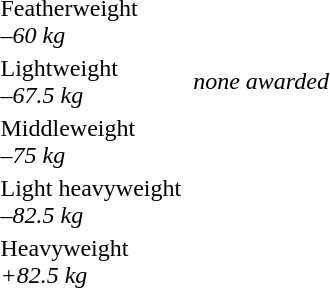<table>
<tr>
<td>Featherweight<br><span><em>–60 kg</em></span><br></td>
<td></td>
<td></td>
<td></td>
</tr>
<tr>
<td rowspan=2>Lightweight<br><span><em>–67.5 kg</em></span><br></td>
<td></td>
<td rowspan=2><em>none awarded</em></td>
<td rowspan=2></td>
</tr>
<tr>
<td></td>
</tr>
<tr>
<td>Middleweight<br><span><em>–75 kg</em></span><br> </td>
<td></td>
<td></td>
<td></td>
</tr>
<tr>
<td>Light heavyweight<br><span><em>–82.5 kg</em></span><br> </td>
<td></td>
<td></td>
<td></td>
</tr>
<tr>
<td>Heavyweight<br><span><em>+82.5 kg</em></span><br> </td>
<td></td>
<td></td>
<td></td>
</tr>
</table>
